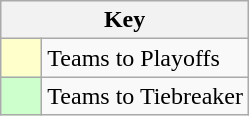<table class="wikitable" style="text-align: center;">
<tr>
<th colspan=2>Key</th>
</tr>
<tr>
<td style="background:#ffffcc; width:20px;"></td>
<td align=left>Teams to Playoffs</td>
</tr>
<tr>
<td style="background:#ccffcc; width:20px;"></td>
<td align=left>Teams to Tiebreaker</td>
</tr>
</table>
